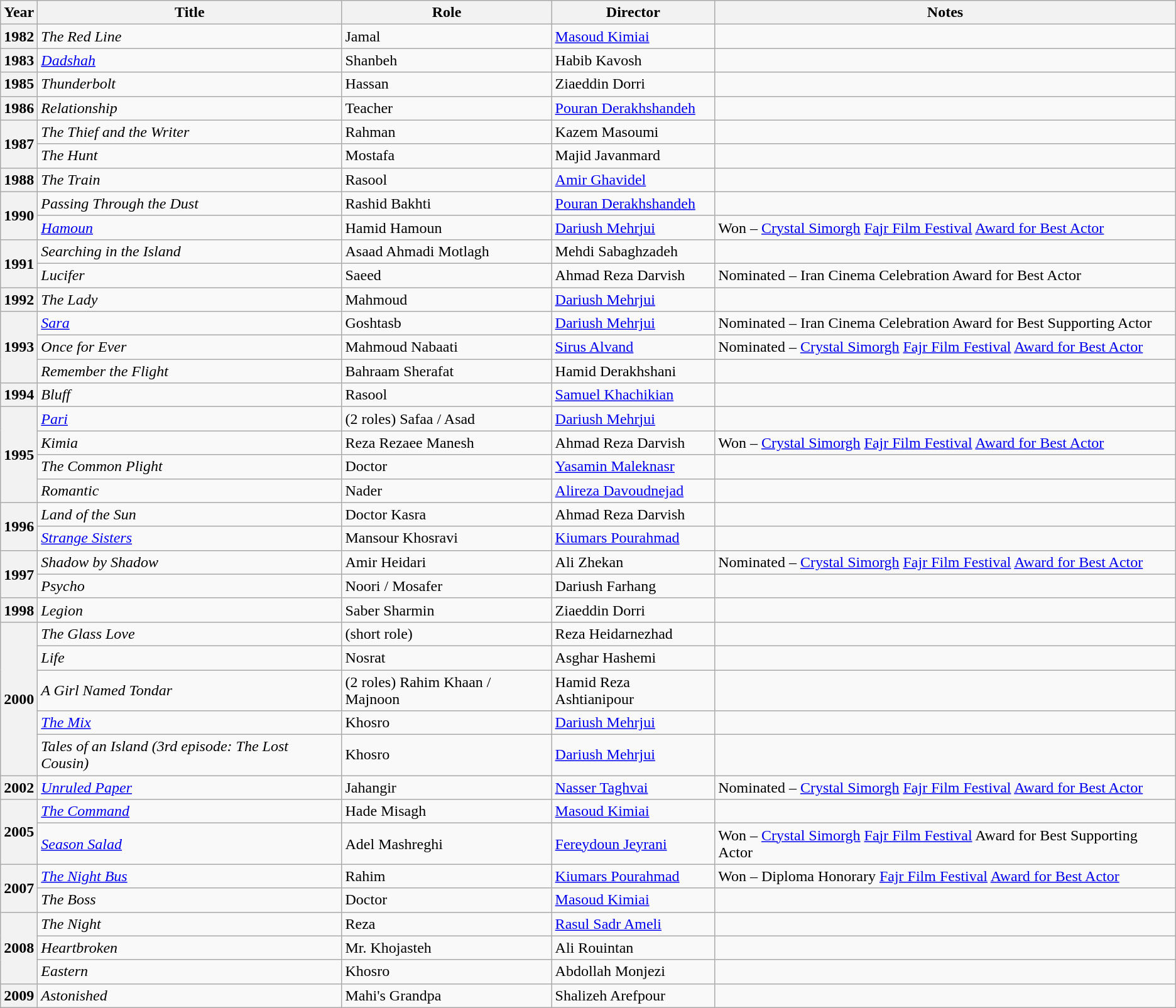<table class="wikitable plainrowheaders sortable"  style=font-size:100%>
<tr>
<th scope="col">Year</th>
<th scope="col">Title</th>
<th scope="col">Role</th>
<th scope="col">Director</th>
<th scope="col" class="unsortable">Notes</th>
</tr>
<tr>
<th scope="row">1982</th>
<td><em>The Red Line</em></td>
<td>Jamal</td>
<td><a href='#'>Masoud Kimiai</a></td>
<td></td>
</tr>
<tr>
<th scope="row">1983</th>
<td><em><a href='#'>Dadshah</a></em></td>
<td>Shanbeh</td>
<td>Habib Kavosh</td>
<td></td>
</tr>
<tr>
<th scope="row">1985</th>
<td><em>Thunderbolt</em></td>
<td>Hassan</td>
<td>Ziaeddin Dorri</td>
<td></td>
</tr>
<tr>
<th scope="row">1986</th>
<td><em>Relationship</em></td>
<td>Teacher</td>
<td><a href='#'>Pouran Derakhshandeh</a></td>
<td></td>
</tr>
<tr>
<th scope="row" rowspan="2">1987</th>
<td><em>The Thief and the Writer</em></td>
<td>Rahman</td>
<td>Kazem Masoumi</td>
<td></td>
</tr>
<tr>
<td><em>The Hunt</em></td>
<td>Mostafa</td>
<td>Majid Javanmard</td>
<td></td>
</tr>
<tr>
<th scope="row">1988</th>
<td><em>The Train</em></td>
<td>Rasool</td>
<td><a href='#'>Amir Ghavidel</a></td>
<td></td>
</tr>
<tr>
<th scope="row" rowspan="2">1990</th>
<td><em>Passing Through the Dust</em></td>
<td>Rashid Bakhti</td>
<td><a href='#'>Pouran Derakhshandeh</a></td>
<td></td>
</tr>
<tr>
<td><em><a href='#'>Hamoun</a></em></td>
<td>Hamid Hamoun</td>
<td><a href='#'>Dariush Mehrjui</a></td>
<td>Won – <a href='#'>Crystal Simorgh</a> <a href='#'>Fajr Film Festival</a> <a href='#'>Award for Best Actor</a></td>
</tr>
<tr>
<th scope="row" rowspan="2">1991</th>
<td><em>Searching in the Island</em></td>
<td>Asaad Ahmadi Motlagh</td>
<td>Mehdi Sabaghzadeh</td>
<td></td>
</tr>
<tr>
<td><em>Lucifer</em></td>
<td>Saeed</td>
<td>Ahmad Reza Darvish</td>
<td>Nominated – Iran Cinema Celebration Award for Best Actor</td>
</tr>
<tr>
<th scope="row">1992</th>
<td><em>The Lady</em></td>
<td>Mahmoud</td>
<td><a href='#'>Dariush Mehrjui</a></td>
<td></td>
</tr>
<tr>
<th scope="row" rowspan="3">1993</th>
<td><em><a href='#'>Sara</a></em></td>
<td>Goshtasb</td>
<td><a href='#'>Dariush Mehrjui</a></td>
<td>Nominated – Iran Cinema Celebration Award for Best Supporting Actor</td>
</tr>
<tr>
<td><em>Once for Ever</em></td>
<td>Mahmoud Nabaati</td>
<td><a href='#'>Sirus Alvand</a></td>
<td>Nominated – <a href='#'>Crystal Simorgh</a> <a href='#'>Fajr Film Festival</a> <a href='#'>Award for Best Actor</a></td>
</tr>
<tr>
<td><em>Remember the Flight</em></td>
<td>Bahraam Sherafat</td>
<td>Hamid Derakhshani</td>
<td></td>
</tr>
<tr>
<th scope="row">1994</th>
<td><em>Bluff</em></td>
<td>Rasool</td>
<td><a href='#'>Samuel Khachikian</a></td>
<td></td>
</tr>
<tr>
<th rowspan="4" scope="row">1995</th>
<td><em><a href='#'>Pari</a></em></td>
<td>(2 roles) Safaa / Asad</td>
<td><a href='#'>Dariush Mehrjui</a></td>
<td></td>
</tr>
<tr>
<td><em>Kimia</em></td>
<td>Reza Rezaee Manesh</td>
<td>Ahmad Reza Darvish</td>
<td>Won – <a href='#'>Crystal Simorgh</a> <a href='#'>Fajr Film Festival</a> <a href='#'>Award for Best Actor</a></td>
</tr>
<tr>
<td><em>The Common Plight</em></td>
<td>Doctor</td>
<td><a href='#'>Yasamin Maleknasr</a></td>
<td></td>
</tr>
<tr>
<td><em>Romantic</em></td>
<td>Nader</td>
<td><a href='#'>Alireza Davoudnejad</a></td>
<td></td>
</tr>
<tr>
<th scope="row" rowspan="2">1996</th>
<td><em>Land of the Sun</em></td>
<td>Doctor Kasra</td>
<td>Ahmad Reza Darvish</td>
<td></td>
</tr>
<tr>
<td><em><a href='#'>Strange Sisters</a></em></td>
<td>Mansour Khosravi</td>
<td><a href='#'>Kiumars Pourahmad</a></td>
<td></td>
</tr>
<tr>
<th scope="row" rowspan="2">1997</th>
<td><em>Shadow by Shadow</em></td>
<td>Amir Heidari</td>
<td>Ali Zhekan</td>
<td>Nominated – <a href='#'>Crystal Simorgh</a> <a href='#'>Fajr Film Festival</a> <a href='#'>Award for Best Actor</a></td>
</tr>
<tr>
<td><em>Psycho</em></td>
<td>Noori / Mosafer</td>
<td>Dariush Farhang</td>
<td></td>
</tr>
<tr>
<th scope="row">1998</th>
<td><em>Legion</em></td>
<td>Saber Sharmin</td>
<td>Ziaeddin Dorri</td>
<td></td>
</tr>
<tr>
<th rowspan="5" scope="row">2000</th>
<td><em>The Glass Love</em></td>
<td>(short role)</td>
<td>Reza Heidarnezhad</td>
<td></td>
</tr>
<tr>
<td><em>Life</em></td>
<td>Nosrat</td>
<td>Asghar Hashemi</td>
<td></td>
</tr>
<tr>
<td><em>A Girl Named Tondar</em></td>
<td>(2 roles) Rahim Khaan / Majnoon</td>
<td>Hamid Reza Ashtianipour</td>
<td></td>
</tr>
<tr>
<td><em><a href='#'>The Mix</a></em></td>
<td>Khosro</td>
<td><a href='#'>Dariush Mehrjui</a></td>
<td></td>
</tr>
<tr>
<td><em>Tales of an Island (3rd episode: The Lost Cousin)</em></td>
<td>Khosro</td>
<td><a href='#'>Dariush Mehrjui</a></td>
<td></td>
</tr>
<tr>
<th scope="row">2002</th>
<td><em><a href='#'>Unruled Paper</a></em></td>
<td>Jahangir</td>
<td><a href='#'>Nasser Taghvai</a></td>
<td>Nominated – <a href='#'>Crystal Simorgh</a> <a href='#'>Fajr Film Festival</a> <a href='#'>Award for Best Actor</a></td>
</tr>
<tr>
<th scope="row" rowspan="2">2005</th>
<td><em><a href='#'>The Command</a></em></td>
<td>Hade Misagh</td>
<td><a href='#'>Masoud Kimiai</a></td>
<td></td>
</tr>
<tr>
<td><em><a href='#'>Season Salad</a></em></td>
<td>Adel Mashreghi</td>
<td><a href='#'>Fereydoun Jeyrani</a></td>
<td>Won – <a href='#'>Crystal Simorgh</a> <a href='#'>Fajr Film Festival</a> Award for Best Supporting Actor</td>
</tr>
<tr>
<th scope="row" rowspan="2">2007</th>
<td><em><a href='#'>The Night Bus</a></em></td>
<td>Rahim</td>
<td><a href='#'>Kiumars Pourahmad</a></td>
<td>Won – Diploma Honorary <a href='#'>Fajr Film Festival</a> <a href='#'>Award for Best Actor</a></td>
</tr>
<tr>
<td><em>The Boss</em></td>
<td>Doctor</td>
<td><a href='#'>Masoud Kimiai</a></td>
<td></td>
</tr>
<tr>
<th scope="row" rowspan="3">2008</th>
<td><em>The Night</em></td>
<td>Reza</td>
<td><a href='#'>Rasul Sadr Ameli</a></td>
<td></td>
</tr>
<tr>
<td><em>Heartbroken</em></td>
<td>Mr. Khojasteh</td>
<td>Ali Rouintan</td>
<td></td>
</tr>
<tr>
<td><em>Eastern</em></td>
<td>Khosro</td>
<td>Abdollah Monjezi</td>
<td></td>
</tr>
<tr>
<th scope="row">2009</th>
<td><em>Astonished</em></td>
<td>Mahi's Grandpa</td>
<td>Shalizeh Arefpour</td>
<td></td>
</tr>
</table>
